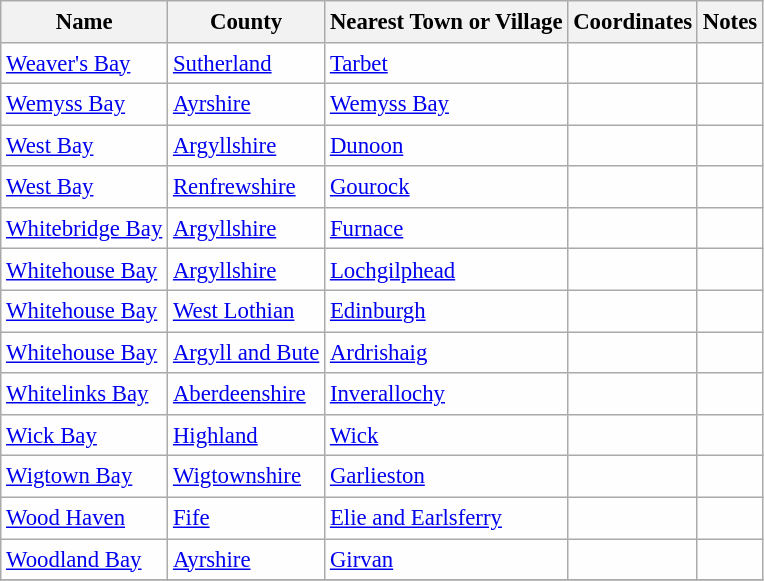<table class="wikitable sortable" style="table-layout:fixed;background-color:#FEFEFE;font-size:95%;padding:0.30em;line-height:1.35em;">
<tr>
<th scope="col">Name</th>
<th scope="col">County</th>
<th scope="col">Nearest Town or Village</th>
<th scope="col" data-sort-type="number">Coordinates</th>
<th scope="col">Notes</th>
</tr>
<tr>
<td><a href='#'>Weaver's Bay</a></td>
<td><a href='#'>Sutherland</a></td>
<td><a href='#'>Tarbet</a></td>
<td></td>
<td></td>
</tr>
<tr>
<td><a href='#'>Wemyss Bay</a></td>
<td><a href='#'>Ayrshire</a></td>
<td><a href='#'>Wemyss Bay</a></td>
<td></td>
<td></td>
</tr>
<tr>
<td><a href='#'>West Bay</a></td>
<td><a href='#'>Argyllshire</a></td>
<td><a href='#'>Dunoon</a></td>
<td></td>
<td></td>
</tr>
<tr>
<td><a href='#'>West Bay</a></td>
<td><a href='#'>Renfrewshire</a></td>
<td><a href='#'>Gourock</a></td>
<td></td>
<td></td>
</tr>
<tr>
<td><a href='#'>Whitebridge Bay</a></td>
<td><a href='#'>Argyllshire</a></td>
<td><a href='#'>Furnace</a></td>
<td></td>
<td></td>
</tr>
<tr>
<td><a href='#'>Whitehouse Bay</a></td>
<td><a href='#'>Argyllshire</a></td>
<td><a href='#'>Lochgilphead</a></td>
<td></td>
<td></td>
</tr>
<tr>
<td><a href='#'>Whitehouse Bay</a></td>
<td><a href='#'>West Lothian</a></td>
<td><a href='#'>Edinburgh</a></td>
<td></td>
<td></td>
</tr>
<tr>
<td><a href='#'>Whitehouse Bay</a></td>
<td><a href='#'>Argyll and Bute</a></td>
<td><a href='#'>Ardrishaig</a></td>
<td></td>
<td></td>
</tr>
<tr>
<td><a href='#'>Whitelinks Bay</a></td>
<td><a href='#'>Aberdeenshire</a></td>
<td><a href='#'>Inverallochy</a></td>
<td></td>
<td></td>
</tr>
<tr>
<td><a href='#'>Wick Bay</a></td>
<td><a href='#'>Highland</a></td>
<td><a href='#'>Wick</a></td>
<td></td>
<td></td>
</tr>
<tr>
<td><a href='#'>Wigtown Bay</a></td>
<td><a href='#'>Wigtownshire</a></td>
<td><a href='#'>Garlieston</a></td>
<td></td>
<td></td>
</tr>
<tr>
<td><a href='#'>Wood Haven</a></td>
<td><a href='#'>Fife</a></td>
<td><a href='#'>Elie and Earlsferry</a></td>
<td></td>
<td></td>
</tr>
<tr>
<td><a href='#'>Woodland Bay</a></td>
<td><a href='#'>Ayrshire</a></td>
<td><a href='#'>Girvan</a></td>
<td></td>
<td></td>
</tr>
<tr>
</tr>
</table>
